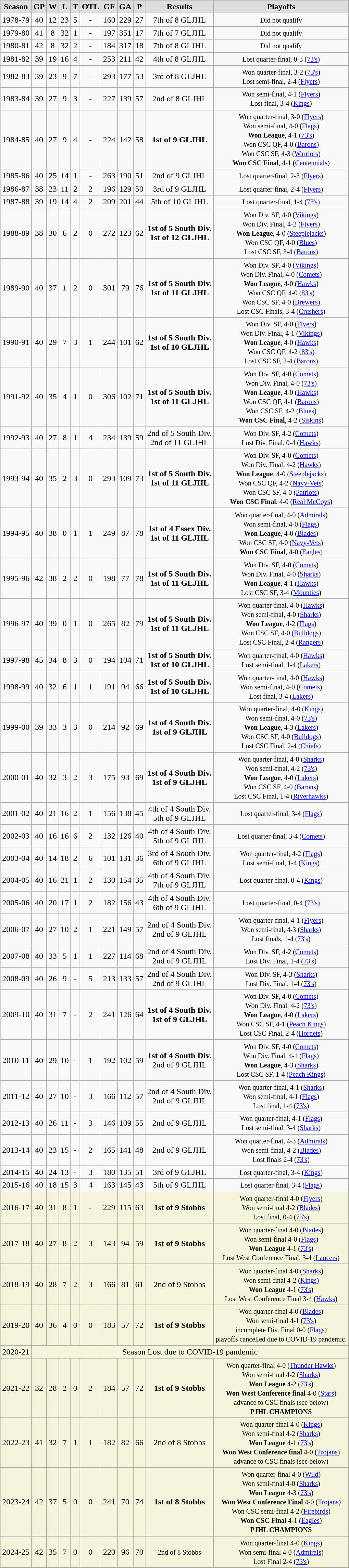<table class="wikitable">
<tr align="center"  bgcolor="#dddddd">
<td><strong>Season</strong></td>
<td><strong>GP</strong></td>
<td><strong>W</strong></td>
<td><strong>L</strong></td>
<td><strong>T</strong></td>
<td><strong>OTL</strong></td>
<td><strong>GF</strong></td>
<td><strong>GA</strong></td>
<td><strong>P</strong></td>
<td><strong>Results</strong></td>
<td><strong>Playoffs</strong></td>
</tr>
<tr align="center">
<td>1978-79</td>
<td>40</td>
<td>12</td>
<td>23</td>
<td>5</td>
<td>-</td>
<td>160</td>
<td>229</td>
<td>27</td>
<td>7th of 8 GLJHL</td>
<td><small>Did not qualify</small></td>
</tr>
<tr align="center">
<td>1979-80</td>
<td>41</td>
<td>8</td>
<td>32</td>
<td>1</td>
<td>-</td>
<td>197</td>
<td>351</td>
<td>17</td>
<td>7th of 7 GLJHL</td>
<td><small>Did not qualify</small></td>
</tr>
<tr align="center">
<td>1980-81</td>
<td>42</td>
<td>8</td>
<td>32</td>
<td>2</td>
<td>-</td>
<td>184</td>
<td>317</td>
<td>18</td>
<td>7th of 8 GLJHL</td>
<td><small>Did not qualify</small></td>
</tr>
<tr align="center">
<td>1981-82</td>
<td>39</td>
<td>19</td>
<td>16</td>
<td>4</td>
<td>-</td>
<td>253</td>
<td>211</td>
<td>42</td>
<td>4th of 8 GLJHL</td>
<td><small>Lost quarter-final, 0-3 (<a href='#'>73's</a>)</small></td>
</tr>
<tr align="center">
<td>1982-83</td>
<td>39</td>
<td>23</td>
<td>9</td>
<td>7</td>
<td>-</td>
<td>293</td>
<td>177</td>
<td>53</td>
<td>3rd of 8 GLJHL</td>
<td><small>Won quarter-final, 3-2 (<a href='#'>73's</a>)<br>Lost semi-final, 2-4 (<a href='#'>Flyers</a>)</small></td>
</tr>
<tr align="center">
<td>1983-84</td>
<td>39</td>
<td>27</td>
<td>9</td>
<td>3</td>
<td>-</td>
<td>227</td>
<td>139</td>
<td>57</td>
<td>2nd of 8 GLJHL</td>
<td><small>Won semi-final, 4-1 (<a href='#'>Flyers</a>)<br>Lost final, 3-4 (<a href='#'>Kings</a>)</small></td>
</tr>
<tr align="center">
<td>1984-85</td>
<td>40</td>
<td>27</td>
<td>9</td>
<td>4</td>
<td>-</td>
<td>224</td>
<td>142</td>
<td>58</td>
<td><strong>1st of 9 GLJHL</strong></td>
<td><small>Won quarter-final, 3-0 (<a href='#'>Flyers</a>)<br>Won semi-final, 4-0 (<a href='#'>Flags</a>)<br><strong>Won League</strong>, 4-1 (<a href='#'>73's</a>)<br>Won CSC QF, 4-0 (<a href='#'>Barons</a>)<br>Won CSC SF, 4-3 (<a href='#'>Warriors</a>)<br><strong>Won CSC Final</strong>, 4-1 (<a href='#'>Centennials</a>)</small></td>
</tr>
<tr align="center">
<td>1985-86</td>
<td>40</td>
<td>25</td>
<td>14</td>
<td>1</td>
<td>-</td>
<td>263</td>
<td>190</td>
<td>51</td>
<td>2nd of 9 GLJHL</td>
<td><small>Lost quarter-final, 2-3 (<a href='#'>Flyers</a>)</small></td>
</tr>
<tr align="center">
<td>1986-87</td>
<td>38</td>
<td>23</td>
<td>11</td>
<td>2</td>
<td>2</td>
<td>196</td>
<td>129</td>
<td>50</td>
<td>3rd of 9 GLJHL</td>
<td><small>Lost quarter-final, 2-4 (<a href='#'>Flyers</a>)</small></td>
</tr>
<tr align="center">
<td>1987-88</td>
<td>39</td>
<td>19</td>
<td>14</td>
<td>4</td>
<td>2</td>
<td>209</td>
<td>201</td>
<td>44</td>
<td>5th of 10 GLJHL</td>
<td><small>Lost quarter-final, 1-4 (<a href='#'>73's</a>)</small></td>
</tr>
<tr align="center">
<td>1988-89</td>
<td>38</td>
<td>30</td>
<td>6</td>
<td>2</td>
<td>0</td>
<td>272</td>
<td>123</td>
<td>62</td>
<td><strong>1st of 5 South Div.</strong><br><strong>1st of 12 GLJHL</strong></td>
<td><small>Won Div. SF, 4-0 (<a href='#'>Vikings</a>)<br>Won Div. Final, 4-2 (<a href='#'>Flyers</a>)<br><strong>Won League</strong>, 4-0 (<a href='#'>Steeplejacks</a>)<br>Won CSC QF, 4-0 (<a href='#'>Blues</a>)<br>Lost CSC SF, 3-4 (<a href='#'>Barons</a>)</small></td>
</tr>
<tr align="center">
<td>1989-90</td>
<td>40</td>
<td>37</td>
<td>1</td>
<td>2</td>
<td>0</td>
<td>301</td>
<td>79</td>
<td>76</td>
<td><strong>1st of 5 South Div.</strong><br><strong>1st of 11 GLJHL</strong></td>
<td><small>Won Div. SF, 4-0 (<a href='#'>Vikings</a>)<br>Won Div. Final, 4-0 (<a href='#'>Comets</a>)<br><strong>Won League</strong>, 4-0 (<a href='#'>Hawks</a>)<br>Won CSC QF, 4-0 (<a href='#'>83's</a>)<br>Won CSC SF, 4-0 (<a href='#'>Brewers</a>)<br>Lost CSC Finals, 3-4 (<a href='#'>Crushers</a>)</small></td>
</tr>
<tr align="center">
<td>1990-91</td>
<td>40</td>
<td>29</td>
<td>7</td>
<td>3</td>
<td>1</td>
<td>244</td>
<td>101</td>
<td>62</td>
<td><strong>1st of 5 South Div.</strong><br><strong>1st of 10 GLJHL</strong></td>
<td><small>Won Div. SF, 4-0 (<a href='#'>Flyers</a>)<br>Won Div. Final, 4-1 (<a href='#'>Vikings</a>)<br><strong>Won League</strong>, 4-0 (<a href='#'>Hawks</a>)<br>Won CSC QF, 4-2 (<a href='#'>83's</a>)<br>Lost CSC SF, 2-4 (<a href='#'>Barons</a>)</small></td>
</tr>
<tr align="center">
<td>1991-92</td>
<td>40</td>
<td>35</td>
<td>4</td>
<td>1</td>
<td>0</td>
<td>306</td>
<td>102</td>
<td>71</td>
<td><strong>1st of 5 South Div.</strong><br><strong>1st of 11 GLJHL</strong></td>
<td><small>Won Div. SF, 4-0 (<a href='#'>Comets</a>)<br>Won Div. Final, 4-0 (<a href='#'>73's</a>)<br><strong>Won League</strong>, 4-0 (<a href='#'>Hawks</a>)<br>Won CSC QF, 4-1 (<a href='#'>Barons</a>)<br>Won CSC SF, 4-2 (<a href='#'>Blues</a>)<br><strong>Won CSC Final</strong>, 4-2 (<a href='#'>Siskins</a>)</small></td>
</tr>
<tr align="center">
<td>1992-93</td>
<td>40</td>
<td>27</td>
<td>8</td>
<td>1</td>
<td>4</td>
<td>234</td>
<td>139</td>
<td>59</td>
<td>2nd of 5 South Div.<br>2nd of 11 GLJHL</td>
<td><small>Won Div. SF, 4-2 (<a href='#'>Comets</a>)<br>Lost Div. Final, 0-4 (<a href='#'>Hawks</a>)</small></td>
</tr>
<tr align="center">
<td>1993-94</td>
<td>40</td>
<td>35</td>
<td>2</td>
<td>3</td>
<td>0</td>
<td>293</td>
<td>109</td>
<td>73</td>
<td><strong>1st of 5 South Div.</strong><br><strong>1st of 11 GLJHL</strong></td>
<td><small>Won Div. SF, 4-0 (<a href='#'>Comets</a>)<br>Won Div. Final, 4-2 (<a href='#'>Hawks</a>)<br><strong>Won League</strong>, 4-0 (<a href='#'>Steeplejacks</a>)<br>Won CSC QF, 4-2 (<a href='#'>Navy-Vets</a>)<br>Won CSC SF, 4-0 (<a href='#'>Patriots</a>)<br><strong>Won CSC Final</strong>, 4-0 (<a href='#'>Real McCoys</a>)</small></td>
</tr>
<tr align="center">
<td>1994-95</td>
<td>40</td>
<td>38</td>
<td>0</td>
<td>1</td>
<td>1</td>
<td>249</td>
<td>87</td>
<td>78</td>
<td><strong>1st of 4 Essex Div.</strong><br><strong>1st of 11 GLJHL</strong></td>
<td><small>Won quarter-final, 4-0 (<a href='#'>Admirals</a>)<br>Won semi-final, 4-0 (<a href='#'>Flags</a>)<br><strong>Won League</strong>, 4-0 (<a href='#'>Blades</a>)<br>Won CSC SF, 4-0 (<a href='#'>Navy-Vets</a>)<br><strong>Won CSC Final</strong>, 4-0 (<a href='#'>Eagles</a>)</small></td>
</tr>
<tr align="center">
<td>1995-96</td>
<td>42</td>
<td>38</td>
<td>2</td>
<td>2</td>
<td>0</td>
<td>198</td>
<td>77</td>
<td>78</td>
<td><strong>1st of 5 South Div.</strong><br><strong>1st of 11 GLJHL</strong></td>
<td><small>Won Div. SF, 4-0 (<a href='#'>Comets</a>)<br>Won Div. Final, 4-0 (<a href='#'>Sharks</a>)<br><strong>Won League</strong>, 4-1 (<a href='#'>Hawks</a>)<br>Lost CSC SF, 3-4 (<a href='#'>Mounties</a>)</small></td>
</tr>
<tr align="center">
<td>1996-97</td>
<td>40</td>
<td>39</td>
<td>0</td>
<td>1</td>
<td>0</td>
<td>265</td>
<td>82</td>
<td>79</td>
<td><strong>1st of 5 South Div.</strong><br><strong>1st of 11 GLJHL</strong></td>
<td><small>Won quarter-final, 4-0 (<a href='#'>Hawks</a>)<br>Won semi-final, 4-0 (<a href='#'>Sharks</a>)<br><strong>Won League</strong>, 4-2 (<a href='#'>Flags</a>)<br>Won CSC SF, 4-0 (<a href='#'>Bulldogs</a>)<br>Lost CSC Final, 2-4 (<a href='#'>Rangers</a>)</small></td>
</tr>
<tr align="center">
<td>1997-98</td>
<td>45</td>
<td>34</td>
<td>8</td>
<td>3</td>
<td>0</td>
<td>194</td>
<td>104</td>
<td>71</td>
<td><strong>1st of 5 South Div.</strong><br><strong>1st of 10 GLJHL</strong></td>
<td><small>Won quarter-final, 4-0 (<a href='#'>Hawks</a>)<br>Lost semi-final, 1-4 (<a href='#'>Lakers</a>)</small></td>
</tr>
<tr align="center">
<td>1998-99</td>
<td>40</td>
<td>32</td>
<td>6</td>
<td>1</td>
<td>1</td>
<td>191</td>
<td>94</td>
<td>66</td>
<td><strong>1st of 5 South Div.</strong><br><strong>1st of 10 GLJHL</strong></td>
<td><small>Won quarter-final, 4-0 (<a href='#'>Hawks</a>)<br>Won semi-final, 4-0 (<a href='#'>Comets</a>)<br>Lost final, 3-4 (<a href='#'>Lakers</a>)</small></td>
</tr>
<tr align="center">
<td>1999-00</td>
<td>39</td>
<td>33</td>
<td>3</td>
<td>3</td>
<td>0</td>
<td>214</td>
<td>92</td>
<td>69</td>
<td><strong>1st of 4 South Div.</strong><br><strong>1st of 9 GLJHL</strong></td>
<td><small>Won quarter-final, 4-0 (<a href='#'>Kings</a>)<br>Won semi-final, 4-0 (<a href='#'>73's</a>)<br><strong>Won League</strong>, 4-3 (<a href='#'>Lakers</a>)<br>Won CSC SF, 4-0 (<a href='#'>Bulldogs</a>)<br>Lost CSC Final, 2-4 (<a href='#'>Chiefs</a>)</small></td>
</tr>
<tr align="center">
<td>2000-01</td>
<td>40</td>
<td>32</td>
<td>3</td>
<td>2</td>
<td>3</td>
<td>175</td>
<td>93</td>
<td>69</td>
<td><strong>1st of 4 South Div.</strong><br><strong>1st of 9 GLJHL</strong></td>
<td><small>Won quarter-final, 4-0 (<a href='#'>Sharks</a>)<br>Won semi-final, 4-2 (<a href='#'>73's</a>)<br><strong>Won League</strong>, 4-0 (<a href='#'>Lakers</a>)<br>Won CSC SF, 4-0 (<a href='#'>Barons</a>)<br>Lost CSC Final, 1-4 (<a href='#'>Riverhawks</a>)</small></td>
</tr>
<tr align="center">
<td>2001-02</td>
<td>40</td>
<td>21</td>
<td>16</td>
<td>2</td>
<td>1</td>
<td>156</td>
<td>138</td>
<td>45</td>
<td>4th of 4 South Div.<br>5th of 9 GLJHL</td>
<td><small>Lost quarter-final, 3-4 (<a href='#'>Flags</a>)</small></td>
</tr>
<tr align="center">
<td>2002-03</td>
<td>40</td>
<td>16</td>
<td>16</td>
<td>6</td>
<td>2</td>
<td>132</td>
<td>126</td>
<td>40</td>
<td>4th of 4 South Div.<br>5th of 9 GLJHL</td>
<td><small>Lost quarter-final, 3-4 (<a href='#'>Comets</a>)</small></td>
</tr>
<tr align="center">
<td>2003-04</td>
<td>40</td>
<td>14</td>
<td>18</td>
<td>2</td>
<td>6</td>
<td>101</td>
<td>131</td>
<td>36</td>
<td>3rd of 4 South Div.<br>6th of 9 GLJHL</td>
<td><small>Won quarter-final, 4-2 (<a href='#'>Flags</a>)<br>Lost semi-final, 1-4 (<a href='#'>Kings</a>)</small></td>
</tr>
<tr align="center">
<td>2004-05</td>
<td>40</td>
<td>16</td>
<td>21</td>
<td>1</td>
<td>2</td>
<td>130</td>
<td>154</td>
<td>35</td>
<td>4th of 4 South Div.<br>7th of 9 GLJHL</td>
<td><small>Lost quarter-final, 0-4 (<a href='#'>Kings</a>)</small></td>
</tr>
<tr align="center">
<td>2005-06</td>
<td>40</td>
<td>20</td>
<td>17</td>
<td>1</td>
<td>2</td>
<td>182</td>
<td>156</td>
<td>43</td>
<td>4th of 4 South Div.<br>6th of 9 GLJHL</td>
<td><small>Lost quarter-final, 0-4 (<a href='#'>73's</a>)</small></td>
</tr>
<tr align="center">
<td>2006-07</td>
<td>40</td>
<td>27</td>
<td>10</td>
<td>2</td>
<td>1</td>
<td>221</td>
<td>149</td>
<td>57</td>
<td>2nd of 4 South Div.<br>2nd of 9 GLJHL</td>
<td><small>Won quarter-final, 4-1 (<a href='#'>Flyers</a>)<br> Won semi-final, 4-3 (<a href='#'>Sharks</a>)<br>Lost finals, 1-4 (<a href='#'>73's</a>)</small></td>
</tr>
<tr align="center">
<td>2007-08</td>
<td>40</td>
<td>33</td>
<td>5</td>
<td>1</td>
<td>1</td>
<td>227</td>
<td>114</td>
<td>68</td>
<td>2nd of 4 South Div.<br>2nd of 9 GLJHL</td>
<td><small>Won Div. SF, 4-2 (<a href='#'>Comets</a>)<br>Lost Div. Final, 1-4 (<a href='#'>73's</a>)</small></td>
</tr>
<tr align="center">
<td>2008-09</td>
<td>40</td>
<td>26</td>
<td>9</td>
<td>-</td>
<td>5</td>
<td>213</td>
<td>133</td>
<td>57</td>
<td>2nd of 4 South Div.<br>2nd of 9 GLJHL</td>
<td><small>Won Div. SF, 4-3 (<a href='#'>Sharks</a>)<br>Lost Div. Final, 1-4 (<a href='#'>73's</a>)</small></td>
</tr>
<tr align="center">
<td>2009-10</td>
<td>40</td>
<td>31</td>
<td>7</td>
<td>-</td>
<td>2</td>
<td>241</td>
<td>126</td>
<td>64</td>
<td><strong>1st of 4 South Div.</strong><br><strong>1st of 9 GLJHL</strong></td>
<td><small>Won Div. SF, 4-0 (<a href='#'>Comets</a>)<br>Won Div. Final, 4-2 (<a href='#'>73's</a>)<br><strong>Won League</strong>, 4-0 (<a href='#'>Lakers</a>)<br>Won CSC SF, 4-1 (<a href='#'>Peach Kings</a>)<br>Lost CSC Final, 2-4 (<a href='#'>Hornets</a>)</small></td>
</tr>
<tr align="center">
<td>2010-11</td>
<td>40</td>
<td>29</td>
<td>10</td>
<td>-</td>
<td>1</td>
<td>192</td>
<td>102</td>
<td>59</td>
<td><strong>1st of 4 South Div.</strong><br>2nd of 9 GLJHL</td>
<td><small>Won Div. SF, 4-0 (<a href='#'>Comets</a>)<br>Won Div. Final, 4-1 (<a href='#'>Flags</a>)<br><strong>Won League</strong>, 4-3 (<a href='#'>Sharks</a>)<br>Lost CSC SF, 1-4 (<a href='#'>Peach Kings</a>)</small></td>
</tr>
<tr align="center">
<td>2011-12</td>
<td>40</td>
<td>27</td>
<td>10</td>
<td>-</td>
<td>3</td>
<td>166</td>
<td>112</td>
<td>57</td>
<td>2nd of 4 South Div.<br>2nd of 9 GLJHL</td>
<td><small>Won quarter-final, 4-1 (<a href='#'>Sharks</a>)<br>Won semi-final, 4-1 (<a href='#'>Flags</a>)<br>Lost final, 1-4 (<a href='#'>73's</a>)</small></td>
</tr>
<tr align="center">
<td>2012-13</td>
<td>40</td>
<td>26</td>
<td>11</td>
<td>-</td>
<td>3</td>
<td>146</td>
<td>109</td>
<td>55</td>
<td>2nd of 9 GLJHL</td>
<td><small>Won quarter-final, 4-1 (<a href='#'>Flags</a>)<br>Lost semi-final, 3-4 (<a href='#'>Sharks</a>)</small></td>
</tr>
<tr align="center">
<td>2013-14</td>
<td>40</td>
<td>23</td>
<td>15</td>
<td>-</td>
<td>2</td>
<td>165</td>
<td>141</td>
<td>48</td>
<td>2nd of 9 GLJHL</td>
<td><small>Won quarter-final, 4-3 (<a href='#'>Admirals</a>)<br>Won semi-final, 4-2 (<a href='#'>Blades</a>)<br>Lost finals 2-4 (<a href='#'>73's</a>)</small></td>
</tr>
<tr align="center">
<td>2014-15</td>
<td>40</td>
<td>24</td>
<td>13</td>
<td>-</td>
<td>3</td>
<td>180</td>
<td>135</td>
<td>51</td>
<td>3rd of 9 GLJHL</td>
<td><small>Lost quarter-final, 3-4 (<a href='#'>Kings</a>)</small></td>
</tr>
<tr align="center">
<td>2015-16</td>
<td>40</td>
<td>18</td>
<td>15</td>
<td>3</td>
<td>4</td>
<td>163</td>
<td>145</td>
<td>43</td>
<td>5th of 9 GLJHL</td>
<td><small>Lost quarter-final, 3-4 (<a href='#'>Flags</a>)</small></td>
</tr>
<tr align="center" bgcolor="beige">
<td>2016-17</td>
<td>40</td>
<td>31</td>
<td>8</td>
<td>1</td>
<td>-</td>
<td>229</td>
<td>115</td>
<td>63</td>
<td><strong>1st of 9 Stobbs</strong></td>
<td><small>Won quarter-final 4-0 (<a href='#'>Flyers</a>)<br>Won semi-final 4-2 (<a href='#'>Blades</a>)<br>Lost final, 0-4 (<a href='#'>73's</a>)</small></td>
</tr>
<tr align="center" bgcolor="beige">
<td>2017-18</td>
<td>40</td>
<td>27</td>
<td>8</td>
<td>2</td>
<td>3</td>
<td>143</td>
<td>94</td>
<td>59</td>
<td><strong>1st of 9 Stobbs</strong></td>
<td><small>Won quarter-final 4-0 (<a href='#'>Blades</a>)<br>Won semi-final 4-0 (<a href='#'>Flags</a>)<br> <strong>Won League</strong> 4-1 (<a href='#'>73's</a>)<br>Lost West Conference Final, 3-4 (<a href='#'>Lancers</a>)</small></td>
</tr>
<tr align="center" bgcolor="beige">
<td>2018-19</td>
<td>40</td>
<td>28</td>
<td>7</td>
<td>2</td>
<td>3</td>
<td>166</td>
<td>81</td>
<td>61</td>
<td>2nd of 9 Stobbs</td>
<td><small>Won quarter-final  4-0  (<a href='#'>Sharks</a>)<br>Won semi-final 4-2 (<a href='#'>Kings</a>)<br><strong>Won  League</strong> 4-1 (<a href='#'>73's</a>)<br>Lost West Conference Final 3-4 (<a href='#'>Hawks</a>)</small></td>
</tr>
<tr align="center" bgcolor="beige">
<td>2019-20</td>
<td>40</td>
<td>36</td>
<td>4</td>
<td>0</td>
<td>0</td>
<td>183</td>
<td>57</td>
<td>72</td>
<td><strong>1st of 9 Stobbs</strong></td>
<td><small>Won quarter-final  4-0  (<a href='#'>Blades</a>)<br>Won semi-final 4-1 (<a href='#'>73's</a>)<br>incomplete Div. Final 0-0 (<a href='#'>Flags</a>)<br> playoffs cancelled due to COVID-19 pandemic.</small></td>
</tr>
<tr align="center" bgcolor="beige">
<td>2020-21</td>
<td colspan="10">Season Lost due to COVID-19 pandemic</td>
</tr>
<tr align="center" bgcolor="beige">
<td>2021-22</td>
<td>32</td>
<td>28</td>
<td>2</td>
<td>0</td>
<td>2</td>
<td>184</td>
<td>57</td>
<td>72</td>
<td><strong>1st of 9 Stobbs</strong></td>
<td><small>Won quarter-final 4-0 (<a href='#'>Thunder Hawks</a>)<br>Won semi-final 4-2 (<a href='#'>Sharks</a>)<br><strong>Won League</strong> 4-2 (<a href='#'>73's</a>)<br><strong>Won West Conference final</strong> 4-0 (<a href='#'>Stars</a>)<br>advance to CSC finals (see below)<br><strong>PJHL CHAMPIONS</strong></small></td>
</tr>
<tr align="center" bgcolor="beige">
<td>2022-23</td>
<td>41</td>
<td>32</td>
<td>7</td>
<td>1</td>
<td>1</td>
<td>182</td>
<td>82</td>
<td>66</td>
<td>2nd of 8 Stobbs</td>
<td><small>Won quarter-final 4-0 (<a href='#'>Kings</a>)<br>Won semi-final 4-2 (<a href='#'>Sharks</a>)<br><strong>Won League</strong> 4-1 (<a href='#'>73's</a>)<br><strong>Won West Conference final</strong> 4-0 (<a href='#'>Trojans</a>)<br>advance to CSC finals (see below)</small></td>
</tr>
<tr align="center" bgcolor="beige">
<td>2023-24</td>
<td>42</td>
<td>37</td>
<td>5</td>
<td>0</td>
<td>0</td>
<td>241</td>
<td>70</td>
<td>74</td>
<td><strong>1st of 8 Stobbs</strong></td>
<td><small>Won quarter-final 4-0 (<a href='#'>Wild</a>)<br>Won semi-final 4-0 (<a href='#'>Sharks</a>)<br><strong>Won League</strong> 4-3 (<a href='#'>73's</a>)<br><strong>Won West Conference Final</strong> 4-0 (<a href='#'>Trojans</a>)<br>Won CSC semi-final  4-2 (<a href='#'>Firebirds</a>)<br><strong>Won CSC Final</strong> 4-1 (<a href='#'>Eagles</a>)<br><strong>PJHL CHAMPIONS</strong></small></td>
</tr>
<tr align="center" bgcolor="beige">
<td>2024-25</td>
<td>42</td>
<td>35</td>
<td>7</td>
<td>0</td>
<td>0</td>
<td>220</td>
<td>96</td>
<td>70</td>
<td><small>2nd of 8 Stobbs<br></small></td>
<td><small>Won quarter-final 4-0 (<a href='#'>Kings</a>)<br>Won semi-final 4-0 (<a href='#'>Admirals</a>)<br>Lost Final 2-4 (<a href='#'>73's</a>)</small></td>
</tr>
</table>
